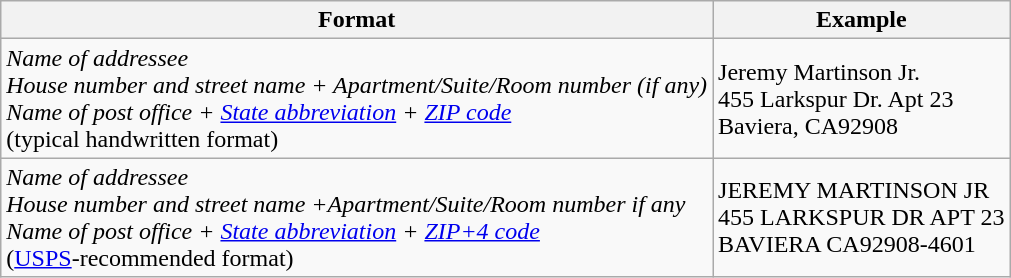<table class="wikitable">
<tr>
<th>Format</th>
<th>Example</th>
</tr>
<tr>
<td><em>Name of addressee</em><br><em>House number and street name + Apartment/Suite/Room number (if any)</em><br><em>Name of post office + <a href='#'>State abbreviation</a> + <a href='#'>ZIP code</a></em><br>(typical handwritten format)</td>
<td>Jeremy Martinson Jr.<br>455 Larkspur Dr. Apt 23<br>Baviera, CA92908<br></td>
</tr>
<tr>
<td><em>Name of addressee</em><br><em>House number and street name  +Apartment/Suite/Room number if any</em><br><em>Name of post office + <a href='#'>State abbreviation</a> + <a href='#'>ZIP+4 code</a></em><br>(<a href='#'>USPS</a>-recommended format)</td>
<td>JEREMY MARTINSON JR<br>455 LARKSPUR DR APT 23<br>BAVIERA CA92908‑4601<br></td>
</tr>
</table>
